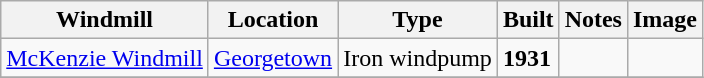<table class="wikitable">
<tr>
<th>Windmill</th>
<th>Location</th>
<th>Type</th>
<th>Built</th>
<th>Notes</th>
<th>Image</th>
</tr>
<tr>
<td><a href='#'>McKenzie Windmill</a></td>
<td><a href='#'>Georgetown</a><br></td>
<td>Iron windpump</td>
<td><strong>1931</strong></td>
<td></td>
<td></td>
</tr>
<tr>
</tr>
</table>
